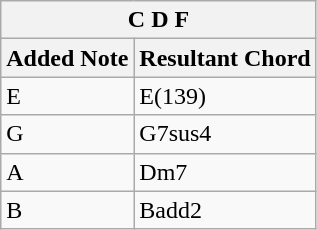<table class="wikitable">
<tr>
<th colspan="2">C D F</th>
</tr>
<tr>
<th>Added Note</th>
<th>Resultant Chord</th>
</tr>
<tr>
<td>E</td>
<td>E(139)</td>
</tr>
<tr>
<td>G</td>
<td>G7sus4</td>
</tr>
<tr>
<td>A</td>
<td>Dm7</td>
</tr>
<tr>
<td>B</td>
<td>Badd2</td>
</tr>
</table>
